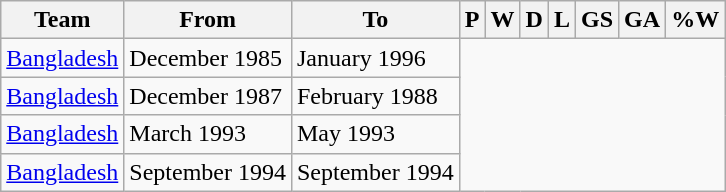<table class="wikitable sortable" style="text-align: center">
<tr>
<th>Team</th>
<th class="unsortable">From</th>
<th class="unsortable">To</th>
<th abbr="1">P</th>
<th abbr="1">W</th>
<th abbr="0">D</th>
<th abbr="1">L</th>
<th abbr="2">GS</th>
<th abbr="4">GA</th>
<th abbr="50">%W</th>
</tr>
<tr>
<td align=left><a href='#'>Bangladesh</a></td>
<td align=left>December 1985</td>
<td align=left>January 1996<br></td>
</tr>
<tr>
<td align=left><a href='#'>Bangladesh</a></td>
<td align=left>December 1987</td>
<td align=left>February 1988<br></td>
</tr>
<tr>
<td align=left><a href='#'>Bangladesh</a></td>
<td align=left>March 1993</td>
<td align=left>May 1993<br></td>
</tr>
<tr>
<td align=left><a href='#'>Bangladesh</a></td>
<td align=left>September 1994</td>
<td align=left>September 1994<br></td>
</tr>
</table>
